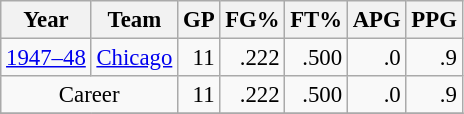<table class="wikitable sortable" style="font-size:95%; text-align:right;">
<tr>
<th>Year</th>
<th>Team</th>
<th>GP</th>
<th>FG%</th>
<th>FT%</th>
<th>APG</th>
<th>PPG</th>
</tr>
<tr>
<td style="text-align:left;"><a href='#'>1947–48</a></td>
<td style="text-align:left;"><a href='#'>Chicago</a></td>
<td>11</td>
<td>.222</td>
<td>.500</td>
<td>.0</td>
<td>.9</td>
</tr>
<tr>
<td style="text-align:center;" colspan="2">Career</td>
<td>11</td>
<td>.222</td>
<td>.500</td>
<td>.0</td>
<td>.9</td>
</tr>
<tr>
</tr>
</table>
